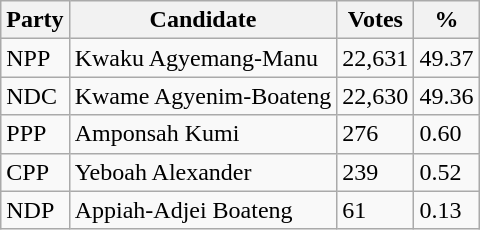<table class="wikitable">
<tr>
<th><strong>Party</strong></th>
<th><strong>Candidate</strong></th>
<th><strong>Votes</strong></th>
<th><strong>%</strong></th>
</tr>
<tr>
<td>NPP</td>
<td>Kwaku Agyemang-Manu</td>
<td>22,631</td>
<td>49.37</td>
</tr>
<tr>
<td>NDC</td>
<td>Kwame Agyenim-Boateng</td>
<td>22,630</td>
<td>49.36</td>
</tr>
<tr>
<td>PPP</td>
<td>Amponsah Kumi</td>
<td>276</td>
<td>0.60</td>
</tr>
<tr>
<td>CPP</td>
<td>Yeboah Alexander</td>
<td>239</td>
<td>0.52</td>
</tr>
<tr>
<td>NDP</td>
<td>Appiah-Adjei Boateng</td>
<td>61</td>
<td>0.13</td>
</tr>
</table>
